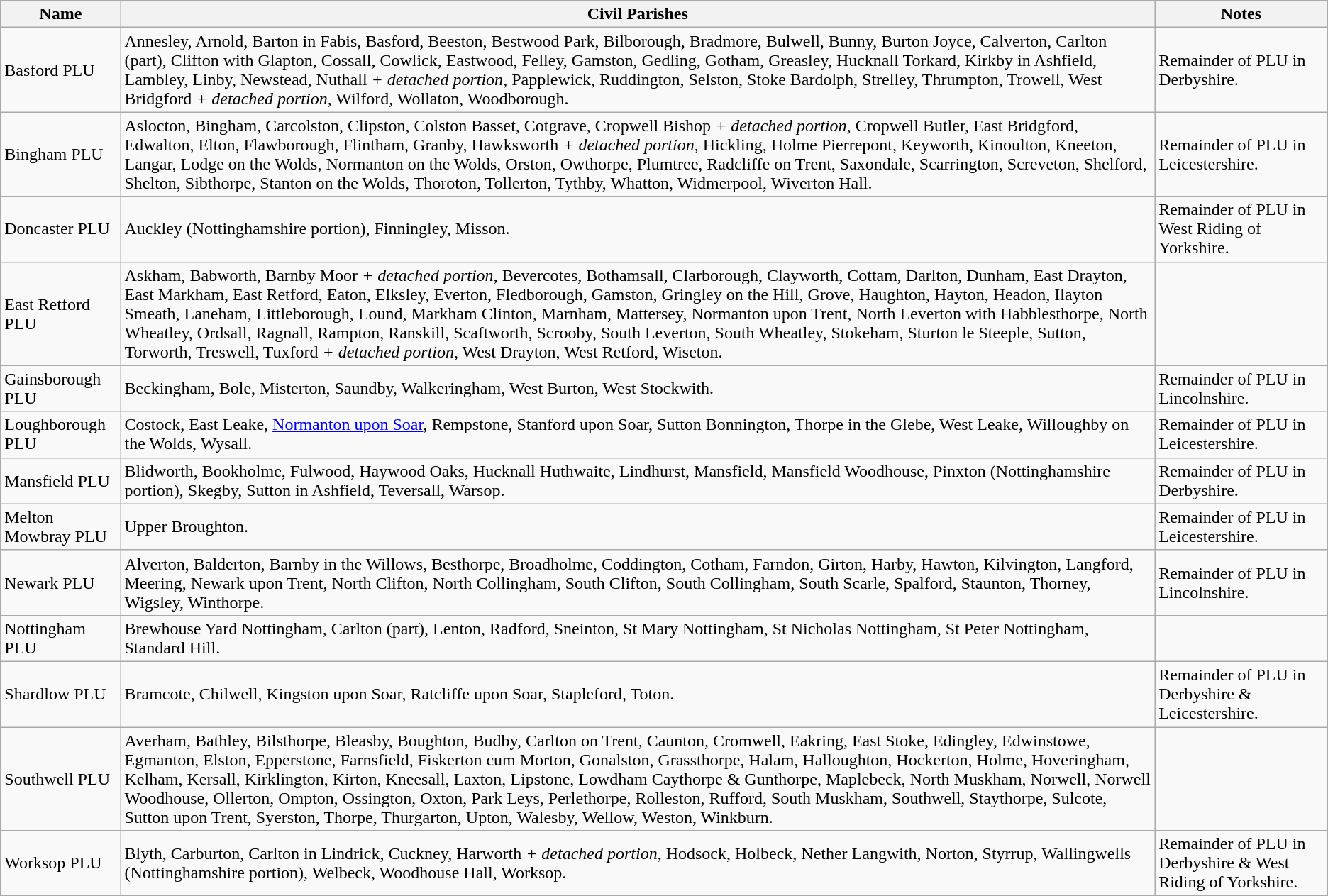<table class="wikitable">
<tr>
<th>Name</th>
<th>Civil Parishes</th>
<th>Notes</th>
</tr>
<tr>
<td>Basford PLU</td>
<td>Annesley, Arnold, Barton in Fabis, Basford, Beeston, Bestwood Park, Bilborough, Bradmore, Bulwell, Bunny, Burton Joyce, Calverton, Carlton (part), Clifton with Glapton, Cossall, Cowlick, Eastwood, Felley, Gamston, Gedling, Gotham, Greasley, Hucknall Torkard, Kirkby in Ashfield, Lambley, Linby, Newstead, Nuthall <em>+ detached portion</em>, Papplewick, Ruddington, Selston, Stoke Bardolph, Strelley, Thrumpton, Trowell, West Bridgford <em>+ detached portion</em>, Wilford, Wollaton, Woodborough.</td>
<td>Remainder of PLU in Derbyshire.</td>
</tr>
<tr>
<td>Bingham PLU</td>
<td>Aslocton, Bingham, Carcolston, Clipston, Colston Basset, Cotgrave, Cropwell Bishop <em>+ detached portion</em>, Cropwell Butler, East Bridgford, Edwalton, Elton, Flawborough, Flintham, Granby, Hawksworth <em>+ detached portion</em>, Hickling, Holme Pierrepont, Keyworth, Kinoulton, Kneeton, Langar, Lodge on the Wolds, Normanton on the Wolds, Orston, Owthorpe, Plumtree, Radcliffe on Trent, Saxondale, Scarrington, Screveton, Shelford, Shelton, Sibthorpe, Stanton on the Wolds, Thoroton, Tollerton, Tythby, Whatton, Widmerpool, Wiverton Hall.</td>
<td>Remainder of PLU in Leicestershire.</td>
</tr>
<tr>
<td>Doncaster PLU</td>
<td>Auckley (Nottinghamshire portion), Finningley, Misson.</td>
<td>Remainder of PLU in West Riding of Yorkshire.</td>
</tr>
<tr>
<td>East Retford PLU</td>
<td>Askham, Babworth, Barnby Moor <em>+ detached portion</em>, Bevercotes, Bothamsall, Clarborough, Clayworth, Cottam, Darlton, Dunham, East Drayton, East Markham, East Retford, Eaton, Elksley, Everton, Fledborough, Gamston, Gringley on the Hill, Grove, Haughton, Hayton, Headon, Ilayton Smeath, Laneham, Littleborough, Lound, Markham Clinton, Marnham, Mattersey, Normanton upon Trent, North Leverton with Habblesthorpe, North Wheatley, Ordsall, Ragnall, Rampton, Ranskill, Scaftworth, Scrooby, South Leverton, South Wheatley, Stokeham, Sturton le Steeple, Sutton, Torworth, Treswell, Tuxford <em>+ detached portion</em>, West Drayton, West Retford, Wiseton.</td>
<td></td>
</tr>
<tr>
<td>Gainsborough PLU</td>
<td>Beckingham, Bole, Misterton, Saundby, Walkeringham, West Burton, West Stockwith.</td>
<td>Remainder of PLU in Lincolnshire.</td>
</tr>
<tr>
<td>Loughborough PLU</td>
<td>Costock, East Leake, <a href='#'>Normanton upon Soar</a>, Rempstone, Stanford upon Soar, Sutton Bonnington, Thorpe in the Glebe, West Leake, Willoughby on the Wolds, Wysall.</td>
<td>Remainder of PLU in Leicestershire.</td>
</tr>
<tr>
<td>Mansfield PLU</td>
<td>Blidworth, Bookholme, Fulwood, Haywood Oaks, Hucknall Huthwaite, Lindhurst, Mansfield, Mansfield Woodhouse, Pinxton (Nottinghamshire portion), Skegby, Sutton in Ashfield, Teversall, Warsop.</td>
<td>Remainder of PLU in Derbyshire.</td>
</tr>
<tr>
<td>Melton Mowbray PLU</td>
<td>Upper Broughton.</td>
<td>Remainder of PLU in Leicestershire.</td>
</tr>
<tr>
<td>Newark PLU</td>
<td>Alverton, Balderton, Barnby in the Willows, Besthorpe, Broadholme, Coddington, Cotham, Farndon, Girton, Harby, Hawton, Kilvington, Langford, Meering, Newark upon Trent, North Clifton, North Collingham, South Clifton, South Collingham, South Scarle, Spalford, Staunton, Thorney, Wigsley, Winthorpe.</td>
<td>Remainder of PLU in Lincolnshire.</td>
</tr>
<tr>
<td>Nottingham PLU</td>
<td>Brewhouse Yard Nottingham, Carlton (part), Lenton, Radford, Sneinton, St Mary Nottingham, St Nicholas Nottingham, St Peter Nottingham, Standard Hill.</td>
<td></td>
</tr>
<tr>
<td>Shardlow PLU</td>
<td>Bramcote, Chilwell, Kingston upon Soar, Ratcliffe upon Soar, Stapleford, Toton.</td>
<td>Remainder of PLU in Derbyshire & Leicestershire.</td>
</tr>
<tr>
<td>Southwell PLU</td>
<td>Averham, Bathley, Bilsthorpe, Bleasby, Boughton, Budby, Carlton on Trent, Caunton, Cromwell, Eakring, East Stoke, Edingley, Edwinstowe, Egmanton, Elston, Epperstone, Farnsfield, Fiskerton cum Morton, Gonalston, Grassthorpe, Halam, Halloughton, Hockerton, Holme, Hoveringham, Kelham, Kersall, Kirklington, Kirton, Kneesall, Laxton, Lipstone, Lowdham Caythorpe & Gunthorpe, Maplebeck, North Muskham, Norwell, Norwell Woodhouse, Ollerton, Ompton, Ossington, Oxton, Park Leys, Perlethorpe, Rolleston, Rufford, South Muskham, Southwell, Staythorpe, Sulcote, Sutton upon Trent, Syerston, Thorpe, Thurgarton, Upton, Walesby, Wellow, Weston, Winkburn.</td>
<td></td>
</tr>
<tr>
<td>Worksop PLU</td>
<td>Blyth, Carburton, Carlton in Lindrick, Cuckney, Harworth <em>+ detached portion</em>, Hodsock, Holbeck, Nether Langwith, Norton, Styrrup, Wallingwells (Nottinghamshire portion), Welbeck, Woodhouse Hall, Worksop.</td>
<td>Remainder of PLU in Derbyshire & West Riding of Yorkshire.</td>
</tr>
</table>
